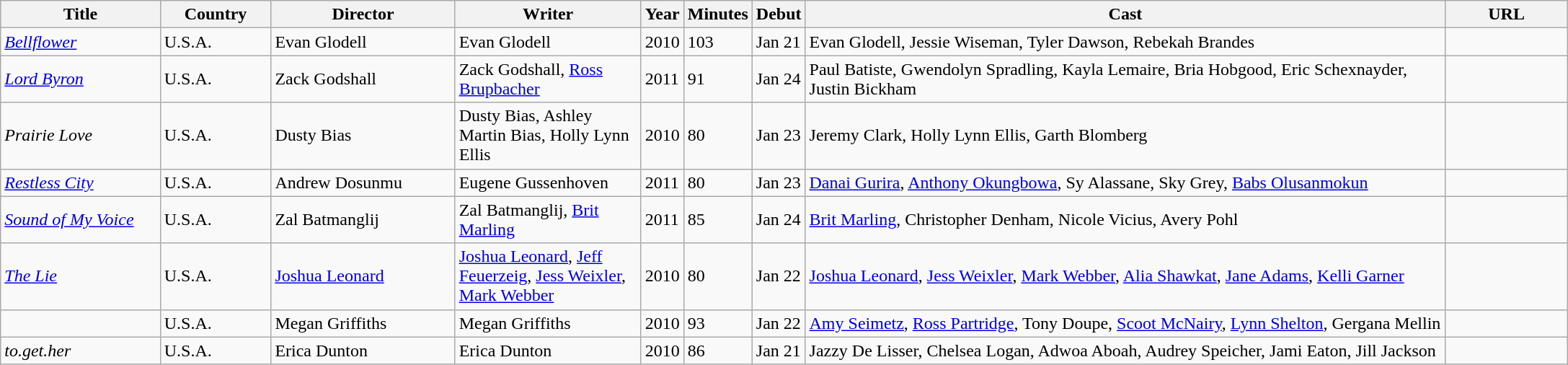<table class="wikitable sortable" style="width:1450px">
<tr>
<th width="150">Title</th>
<th width="100">Country</th>
<th width="175">Director</th>
<th width="175">Writer</th>
<th width="30">Year</th>
<th width="15">Minutes</th>
<th width="40">Debut</th>
<th width="650">Cast</th>
<th width="115">URL</th>
</tr>
<tr>
<td><em><a href='#'>Bellflower</a></em></td>
<td>U.S.A.</td>
<td>Evan Glodell</td>
<td>Evan Glodell</td>
<td>2010</td>
<td>103</td>
<td>Jan 21</td>
<td>Evan Glodell, Jessie Wiseman, Tyler Dawson, Rebekah Brandes</td>
<td> </td>
</tr>
<tr>
<td><em><a href='#'>Lord Byron</a></em></td>
<td>U.S.A.</td>
<td>Zack Godshall</td>
<td>Zack Godshall, <a href='#'>Ross Brupbacher</a></td>
<td>2011</td>
<td>91</td>
<td>Jan 24</td>
<td>Paul Batiste, Gwendolyn Spradling, Kayla Lemaire, Bria Hobgood, Eric Schexnayder, Justin Bickham</td>
<td> </td>
</tr>
<tr>
<td><em>Prairie Love</em></td>
<td>U.S.A.</td>
<td>Dusty Bias</td>
<td>Dusty Bias, Ashley Martin Bias, Holly Lynn Ellis</td>
<td>2010</td>
<td>80</td>
<td>Jan 23</td>
<td>Jeremy Clark, Holly Lynn Ellis, Garth Blomberg</td>
<td> </td>
</tr>
<tr>
<td><em><a href='#'>Restless City</a></em></td>
<td>U.S.A.</td>
<td>Andrew Dosunmu</td>
<td>Eugene Gussenhoven</td>
<td>2011</td>
<td>80</td>
<td>Jan 23</td>
<td><a href='#'>Danai Gurira</a>, <a href='#'>Anthony Okungbowa</a>, Sy Alassane, Sky Grey, <a href='#'>Babs Olusanmokun</a></td>
<td> </td>
</tr>
<tr>
<td><em><a href='#'>Sound of My Voice</a></em></td>
<td>U.S.A.</td>
<td>Zal Batmanglij</td>
<td>Zal Batmanglij, <a href='#'>Brit Marling</a></td>
<td>2011</td>
<td>85</td>
<td>Jan 24</td>
<td><a href='#'>Brit Marling</a>, Christopher Denham, Nicole Vicius, Avery Pohl</td>
<td> </td>
</tr>
<tr>
<td><em><a href='#'>The Lie</a></em></td>
<td>U.S.A.</td>
<td><a href='#'>Joshua Leonard</a></td>
<td><a href='#'>Joshua Leonard</a>, <a href='#'>Jeff Feuerzeig</a>, <a href='#'>Jess Weixler</a>, <a href='#'>Mark Webber</a></td>
<td>2010</td>
<td>80</td>
<td>Jan 22</td>
<td><a href='#'>Joshua Leonard</a>, <a href='#'>Jess Weixler</a>, <a href='#'>Mark Webber</a>, <a href='#'>Alia Shawkat</a>, <a href='#'>Jane Adams</a>, <a href='#'>Kelli Garner</a></td>
<td> </td>
</tr>
<tr>
<td><em></em></td>
<td>U.S.A.</td>
<td>Megan Griffiths</td>
<td>Megan Griffiths</td>
<td>2010</td>
<td>93</td>
<td>Jan 22</td>
<td><a href='#'>Amy Seimetz</a>, <a href='#'>Ross Partridge</a>, Tony Doupe, <a href='#'>Scoot McNairy</a>, <a href='#'>Lynn Shelton</a>, Gergana Mellin</td>
<td> </td>
</tr>
<tr>
<td><em>to.get.her</em></td>
<td>U.S.A.</td>
<td>Erica Dunton</td>
<td>Erica Dunton</td>
<td>2010</td>
<td>86</td>
<td>Jan 21</td>
<td>Jazzy De Lisser, Chelsea Logan, Adwoa Aboah, Audrey Speicher, Jami Eaton, Jill Jackson</td>
<td> </td>
</tr>
</table>
